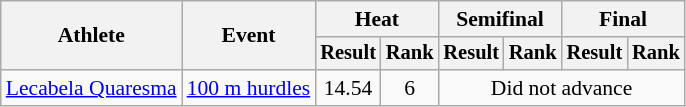<table class="wikitable" style="font-size:90%">
<tr>
<th rowspan="2">Athlete</th>
<th rowspan="2">Event</th>
<th colspan="2">Heat</th>
<th colspan="2">Semifinal</th>
<th colspan="2">Final</th>
</tr>
<tr style="font-size:95%">
<th>Result</th>
<th>Rank</th>
<th>Result</th>
<th>Rank</th>
<th>Result</th>
<th>Rank</th>
</tr>
<tr align=center>
<td align=left><a href='#'>Lecabela Quaresma</a></td>
<td align=left><a href='#'>100 m hurdles</a></td>
<td>14.54</td>
<td>6</td>
<td colspan=4>Did not advance</td>
</tr>
</table>
